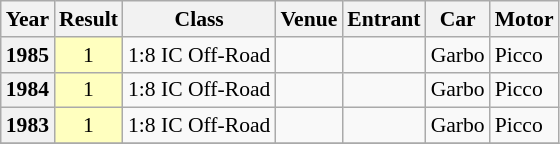<table class="wikitable" style="font-size: 90%">
<tr>
<th>Year</th>
<th>Result</th>
<th>Class</th>
<th>Venue</th>
<th>Entrant</th>
<th>Car</th>
<th>Motor</th>
</tr>
<tr>
<th>1985</th>
<td align=center style="background:#FFFFBF;">1</td>
<td>1:8 IC Off-Road</td>
<td></td>
<td></td>
<td>Garbo</td>
<td>Picco</td>
</tr>
<tr>
<th>1984</th>
<td align=center style="background:#FFFFBF;">1</td>
<td>1:8 IC Off-Road</td>
<td></td>
<td></td>
<td>Garbo</td>
<td>Picco</td>
</tr>
<tr>
<th>1983</th>
<td align=center style="background:#FFFFBF;">1</td>
<td>1:8 IC Off-Road</td>
<td></td>
<td></td>
<td>Garbo</td>
<td>Picco</td>
</tr>
<tr>
</tr>
</table>
